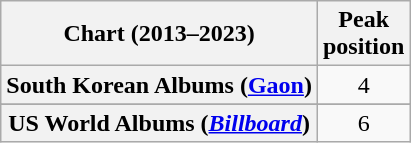<table class="wikitable sortable plainrowheaders" style="text-align:center">
<tr>
<th>Chart (2013–2023)</th>
<th>Peak<br>position</th>
</tr>
<tr>
<th scope="row">South Korean Albums (<a href='#'>Gaon</a>)</th>
<td>4</td>
</tr>
<tr>
</tr>
<tr>
<th scope="row">US World Albums (<em><a href='#'>Billboard</a></em>)</th>
<td>6</td>
</tr>
</table>
